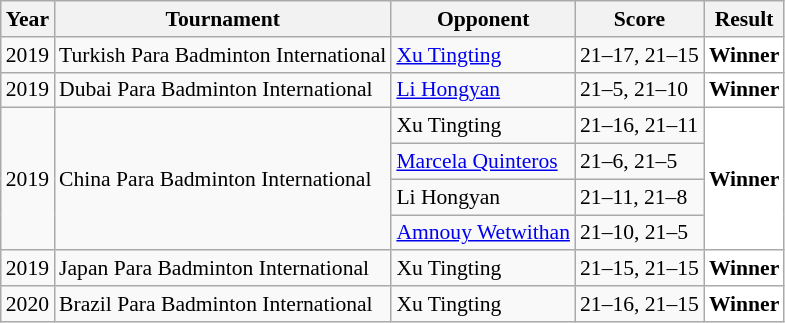<table class="sortable wikitable" style="font-size: 90%;">
<tr>
<th>Year</th>
<th>Tournament</th>
<th>Opponent</th>
<th>Score</th>
<th>Result</th>
</tr>
<tr>
<td align="center">2019</td>
<td align="left">Turkish Para Badminton International</td>
<td align="left"> <a href='#'>Xu Tingting</a></td>
<td align="left">21–17, 21–15</td>
<td style="text-align:left; background:white"> <strong>Winner</strong></td>
</tr>
<tr>
<td align="center">2019</td>
<td align="left">Dubai Para Badminton International</td>
<td align="left"> <a href='#'>Li Hongyan</a></td>
<td align="left">21–5, 21–10</td>
<td style="text-align:left; background:white"> <strong>Winner</strong></td>
</tr>
<tr>
<td rowspan="4" align="center">2019</td>
<td rowspan="4" align="left">China Para Badminton International</td>
<td align="left"> Xu Tingting</td>
<td>21–16, 21–11</td>
<td rowspan="4" style="text-align:left; background:white"> <strong>Winner</strong></td>
</tr>
<tr>
<td> <a href='#'>Marcela Quinteros</a></td>
<td>21–6, 21–5</td>
</tr>
<tr>
<td> Li Hongyan</td>
<td>21–11, 21–8</td>
</tr>
<tr>
<td> <a href='#'>Amnouy Wetwithan</a></td>
<td>21–10, 21–5</td>
</tr>
<tr>
<td align="center">2019</td>
<td align="left">Japan Para Badminton International</td>
<td align="left"> Xu Tingting</td>
<td align="left">21–15, 21–15</td>
<td style="text-align:left; background:white"> <strong>Winner</strong></td>
</tr>
<tr>
<td align="center">2020</td>
<td align="left">Brazil Para Badminton International</td>
<td align="left"> Xu Tingting</td>
<td align="left">21–16, 21–15</td>
<td style="text-align:left; background:white"> <strong>Winner</strong></td>
</tr>
</table>
